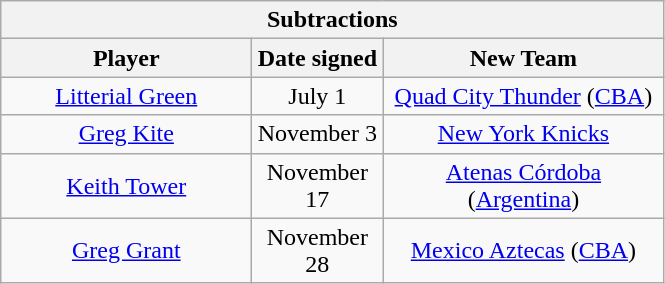<table class="wikitable" style="text-align:center">
<tr>
<th colspan=3>Subtractions</th>
</tr>
<tr>
<th style="width:160px">Player</th>
<th style="width:80px">Date signed</th>
<th style="width:180px">New Team</th>
</tr>
<tr>
<td><a href='#'>Litterial Green</a></td>
<td>July 1</td>
<td><a href='#'>Quad City Thunder</a> (<a href='#'>CBA</a>)</td>
</tr>
<tr>
<td><a href='#'>Greg Kite</a></td>
<td>November 3</td>
<td><a href='#'>New York Knicks</a></td>
</tr>
<tr>
<td><a href='#'>Keith Tower</a></td>
<td>November 17</td>
<td><a href='#'>Atenas Córdoba</a> (<a href='#'>Argentina</a>)</td>
</tr>
<tr>
<td><a href='#'>Greg Grant</a></td>
<td>November 28</td>
<td><a href='#'>Mexico Aztecas</a> (<a href='#'>CBA</a>)</td>
</tr>
</table>
